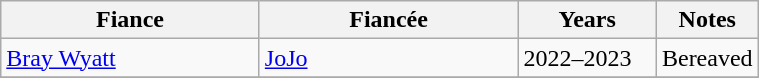<table class="wikitable sortable">
<tr>
<th style="width:165px;">Fiance</th>
<th style="width:165px;">Fiancée</th>
<th style="width:85px;">Years</th>
<th style="width:*;">Notes</th>
</tr>
<tr>
<td> <a href='#'>Bray Wyatt</a></td>
<td> <a href='#'>JoJo</a></td>
<td>2022–2023</td>
<td>Bereaved</td>
</tr>
<tr>
</tr>
</table>
